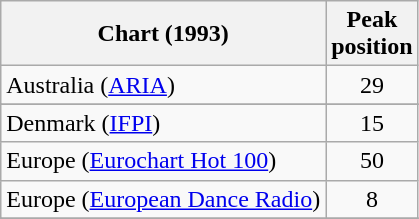<table class="wikitable sortable">
<tr>
<th>Chart (1993)</th>
<th>Peak<br>position</th>
</tr>
<tr>
<td>Australia (<a href='#'>ARIA</a>)</td>
<td align="center">29</td>
</tr>
<tr>
</tr>
<tr>
<td>Denmark (<a href='#'>IFPI</a>)</td>
<td align="center">15</td>
</tr>
<tr>
<td>Europe (<a href='#'>Eurochart Hot 100</a>)</td>
<td align="center">50</td>
</tr>
<tr>
<td>Europe (<a href='#'>European Dance Radio</a>)</td>
<td align="center">8</td>
</tr>
<tr>
</tr>
<tr>
</tr>
<tr>
</tr>
<tr>
</tr>
</table>
